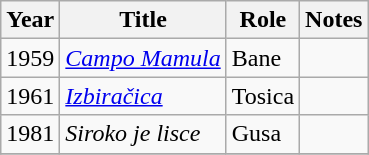<table class="wikitable sortable">
<tr>
<th>Year</th>
<th>Title</th>
<th>Role</th>
<th class="unsortable">Notes</th>
</tr>
<tr>
<td>1959</td>
<td><em><a href='#'>Campo Mamula</a></em></td>
<td>Bane</td>
<td></td>
</tr>
<tr>
<td>1961</td>
<td><em><a href='#'>Izbiračica</a></em></td>
<td>Tosica</td>
<td></td>
</tr>
<tr>
<td>1981</td>
<td><em>Siroko je lisce</em></td>
<td>Gusa</td>
<td></td>
</tr>
<tr>
</tr>
</table>
